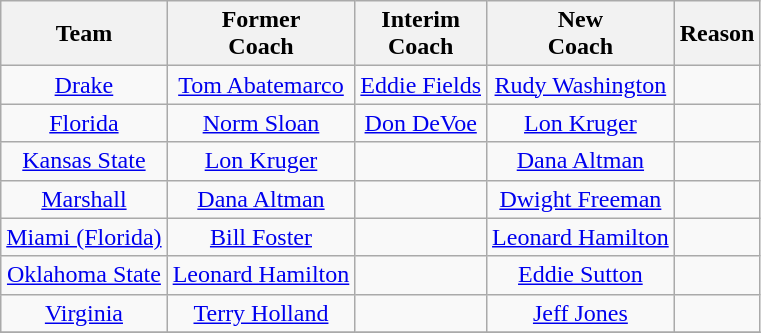<table class="wikitable" style="text-align:center;">
<tr>
<th>Team</th>
<th>Former<br>Coach</th>
<th>Interim<br>Coach</th>
<th>New<br>Coach</th>
<th>Reason</th>
</tr>
<tr>
<td><a href='#'>Drake</a></td>
<td><a href='#'>Tom Abatemarco</a></td>
<td><a href='#'>Eddie Fields</a></td>
<td><a href='#'>Rudy Washington</a></td>
<td></td>
</tr>
<tr>
<td><a href='#'>Florida</a></td>
<td><a href='#'>Norm Sloan</a></td>
<td><a href='#'>Don DeVoe</a></td>
<td><a href='#'>Lon Kruger</a></td>
<td></td>
</tr>
<tr>
<td><a href='#'>Kansas State</a></td>
<td><a href='#'>Lon Kruger</a></td>
<td></td>
<td><a href='#'>Dana Altman</a></td>
<td></td>
</tr>
<tr>
<td><a href='#'>Marshall</a></td>
<td><a href='#'>Dana Altman</a></td>
<td></td>
<td><a href='#'>Dwight Freeman</a></td>
<td></td>
</tr>
<tr>
<td><a href='#'>Miami (Florida)</a></td>
<td><a href='#'>Bill Foster</a></td>
<td></td>
<td><a href='#'>Leonard Hamilton</a></td>
<td></td>
</tr>
<tr>
<td><a href='#'>Oklahoma State</a></td>
<td><a href='#'>Leonard Hamilton</a></td>
<td></td>
<td><a href='#'>Eddie Sutton</a></td>
<td></td>
</tr>
<tr>
<td><a href='#'>Virginia</a></td>
<td><a href='#'>Terry Holland</a></td>
<td></td>
<td><a href='#'>Jeff Jones</a></td>
<td></td>
</tr>
<tr>
</tr>
</table>
